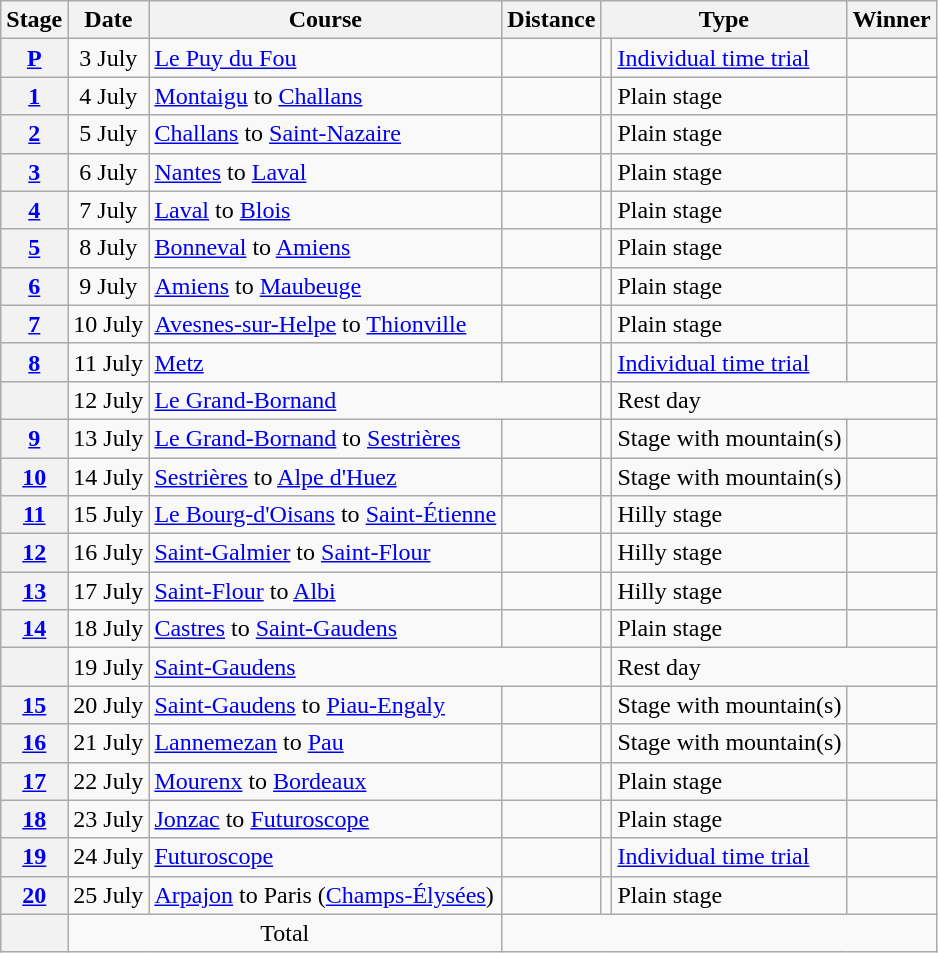<table class="wikitable">
<tr>
<th scope="col">Stage</th>
<th scope="col">Date</th>
<th scope="col">Course</th>
<th scope="col">Distance</th>
<th scope="col" colspan="2">Type</th>
<th scope="col">Winner</th>
</tr>
<tr>
<th scope="row"><a href='#'>P</a></th>
<td style="text-align:center;">3 July</td>
<td><a href='#'>Le Puy du Fou</a></td>
<td style="text-align:center;"></td>
<td></td>
<td><a href='#'>Individual time trial</a></td>
<td></td>
</tr>
<tr>
<th scope="row"><a href='#'>1</a></th>
<td style="text-align:center;">4 July</td>
<td><a href='#'>Montaigu</a> to <a href='#'>Challans</a></td>
<td style="text-align:center;"></td>
<td></td>
<td>Plain stage</td>
<td></td>
</tr>
<tr>
<th scope="row"><a href='#'>2</a></th>
<td style="text-align:center;">5 July</td>
<td><a href='#'>Challans</a> to <a href='#'>Saint-Nazaire</a></td>
<td style="text-align:center;"></td>
<td></td>
<td>Plain stage</td>
<td></td>
</tr>
<tr>
<th scope="row"><a href='#'>3</a></th>
<td style="text-align:center;">6 July</td>
<td><a href='#'>Nantes</a> to <a href='#'>Laval</a></td>
<td style="text-align:center;"></td>
<td></td>
<td>Plain stage</td>
<td></td>
</tr>
<tr>
<th scope="row"><a href='#'>4</a></th>
<td style="text-align:center;">7 July</td>
<td><a href='#'>Laval</a> to <a href='#'>Blois</a></td>
<td style="text-align:center;"></td>
<td></td>
<td>Plain stage</td>
<td></td>
</tr>
<tr>
<th scope="row"><a href='#'>5</a></th>
<td style="text-align:center;">8 July</td>
<td><a href='#'>Bonneval</a> to <a href='#'>Amiens</a></td>
<td style="text-align:center;"></td>
<td></td>
<td>Plain stage</td>
<td></td>
</tr>
<tr>
<th scope="row"><a href='#'>6</a></th>
<td style="text-align:center;">9 July</td>
<td><a href='#'>Amiens</a> to <a href='#'>Maubeuge</a></td>
<td style="text-align:center;"></td>
<td></td>
<td>Plain stage</td>
<td></td>
</tr>
<tr>
<th scope="row"><a href='#'>7</a></th>
<td style="text-align:center;">10 July</td>
<td><a href='#'>Avesnes-sur-Helpe</a> to <a href='#'>Thionville</a></td>
<td style="text-align:center;"></td>
<td></td>
<td>Plain stage</td>
<td></td>
</tr>
<tr>
<th scope="row"><a href='#'>8</a></th>
<td style="text-align:center;">11 July</td>
<td><a href='#'>Metz</a></td>
<td style="text-align:center;"></td>
<td></td>
<td><a href='#'>Individual time trial</a></td>
<td></td>
</tr>
<tr>
<th scope="row"></th>
<td style="text-align:center;">12 July</td>
<td colspan="2"><a href='#'>Le Grand-Bornand</a></td>
<td></td>
<td colspan="2">Rest day</td>
</tr>
<tr>
<th scope="row"><a href='#'>9</a></th>
<td style="text-align:center;">13 July</td>
<td><a href='#'>Le Grand-Bornand</a> to <a href='#'>Sestrières</a></td>
<td style="text-align:center;"></td>
<td></td>
<td>Stage with mountain(s)</td>
<td></td>
</tr>
<tr>
<th scope="row"><a href='#'>10</a></th>
<td style="text-align:center;">14 July</td>
<td><a href='#'>Sestrières</a> to <a href='#'>Alpe d'Huez</a></td>
<td style="text-align:center;"></td>
<td></td>
<td>Stage with mountain(s)</td>
<td></td>
</tr>
<tr>
<th scope="row"><a href='#'>11</a></th>
<td style="text-align:center;">15 July</td>
<td><a href='#'>Le Bourg-d'Oisans</a> to <a href='#'>Saint-Étienne</a></td>
<td style="text-align:center;"></td>
<td></td>
<td>Hilly stage</td>
<td></td>
</tr>
<tr>
<th scope="row"><a href='#'>12</a></th>
<td style="text-align:center;">16 July</td>
<td><a href='#'>Saint-Galmier</a> to <a href='#'>Saint-Flour</a></td>
<td style="text-align:center;"></td>
<td></td>
<td>Hilly stage</td>
<td></td>
</tr>
<tr>
<th scope="row"><a href='#'>13</a></th>
<td style="text-align:center;">17 July</td>
<td><a href='#'>Saint-Flour</a> to <a href='#'>Albi</a></td>
<td style="text-align:center;"></td>
<td></td>
<td>Hilly stage</td>
<td></td>
</tr>
<tr>
<th scope="row"><a href='#'>14</a></th>
<td style="text-align:center;">18 July</td>
<td><a href='#'>Castres</a> to <a href='#'>Saint-Gaudens</a></td>
<td style="text-align:center;"></td>
<td></td>
<td>Plain stage</td>
<td></td>
</tr>
<tr>
<th scope="row"></th>
<td style="text-align:center;">19 July</td>
<td colspan="2"><a href='#'>Saint-Gaudens</a></td>
<td></td>
<td colspan="2">Rest day</td>
</tr>
<tr>
<th scope="row"><a href='#'>15</a></th>
<td style="text-align:center;">20 July</td>
<td><a href='#'>Saint-Gaudens</a> to <a href='#'>Piau-Engaly</a></td>
<td style="text-align:center;"></td>
<td></td>
<td>Stage with mountain(s)</td>
<td></td>
</tr>
<tr>
<th scope="row"><a href='#'>16</a></th>
<td style="text-align:center;">21 July</td>
<td><a href='#'>Lannemezan</a> to <a href='#'>Pau</a></td>
<td style="text-align:center;"></td>
<td></td>
<td>Stage with mountain(s)</td>
<td></td>
</tr>
<tr>
<th scope="row"><a href='#'>17</a></th>
<td style="text-align:center;">22 July</td>
<td><a href='#'>Mourenx</a> to <a href='#'>Bordeaux</a></td>
<td style="text-align:center;"></td>
<td></td>
<td>Plain stage</td>
<td></td>
</tr>
<tr>
<th scope="row"><a href='#'>18</a></th>
<td style="text-align:center;">23 July</td>
<td><a href='#'>Jonzac</a> to <a href='#'>Futuroscope</a></td>
<td style="text-align:center;"></td>
<td></td>
<td>Plain stage</td>
<td></td>
</tr>
<tr>
<th scope="row"><a href='#'>19</a></th>
<td style="text-align:center;">24 July</td>
<td><a href='#'>Futuroscope</a></td>
<td style="text-align:center;"></td>
<td></td>
<td><a href='#'>Individual time trial</a></td>
<td></td>
</tr>
<tr>
<th scope="row"><a href='#'>20</a></th>
<td style="text-align:center;">25 July</td>
<td><a href='#'>Arpajon</a> to Paris (<a href='#'>Champs-Élysées</a>)</td>
<td style="text-align:center;"></td>
<td></td>
<td>Plain stage</td>
<td></td>
</tr>
<tr>
<th scope="row"></th>
<td colspan="2" style="text-align:center">Total</td>
<td colspan="4" style="text-align:center"></td>
</tr>
</table>
